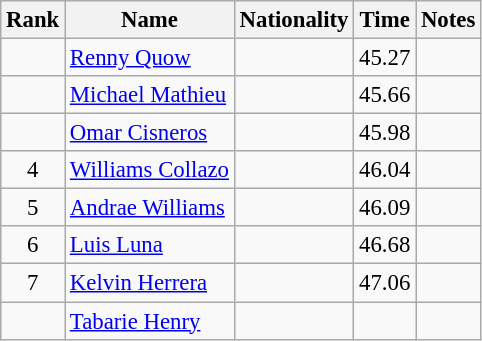<table class="wikitable sortable" style="text-align:center;font-size:95%">
<tr>
<th>Rank</th>
<th>Name</th>
<th>Nationality</th>
<th>Time</th>
<th>Notes</th>
</tr>
<tr>
<td></td>
<td align=left><a href='#'>Renny Quow</a></td>
<td align=left></td>
<td>45.27</td>
<td></td>
</tr>
<tr>
<td></td>
<td align=left><a href='#'>Michael Mathieu</a></td>
<td align=left></td>
<td>45.66</td>
<td></td>
</tr>
<tr>
<td></td>
<td align=left><a href='#'>Omar Cisneros</a></td>
<td align=left></td>
<td>45.98</td>
<td></td>
</tr>
<tr>
<td>4</td>
<td align=left><a href='#'>Williams Collazo</a></td>
<td align=left></td>
<td>46.04</td>
<td></td>
</tr>
<tr>
<td>5</td>
<td align=left><a href='#'>Andrae Williams</a></td>
<td align=left></td>
<td>46.09</td>
<td></td>
</tr>
<tr>
<td>6</td>
<td align=left><a href='#'>Luis Luna</a></td>
<td align=left></td>
<td>46.68</td>
<td></td>
</tr>
<tr>
<td>7</td>
<td align=left><a href='#'>Kelvin Herrera</a></td>
<td align=left></td>
<td>47.06</td>
<td></td>
</tr>
<tr>
<td></td>
<td align=left><a href='#'>Tabarie Henry</a></td>
<td align=left></td>
<td></td>
<td></td>
</tr>
</table>
